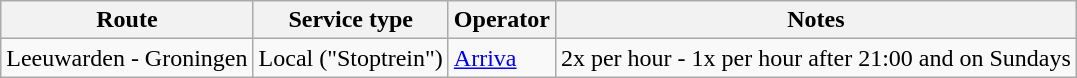<table class="wikitable">
<tr>
<th>Route</th>
<th>Service type</th>
<th>Operator</th>
<th>Notes</th>
</tr>
<tr>
<td>Leeuwarden - Groningen</td>
<td>Local ("Stoptrein")</td>
<td><a href='#'>Arriva</a></td>
<td>2x per hour - 1x per hour after 21:00 and on Sundays</td>
</tr>
</table>
